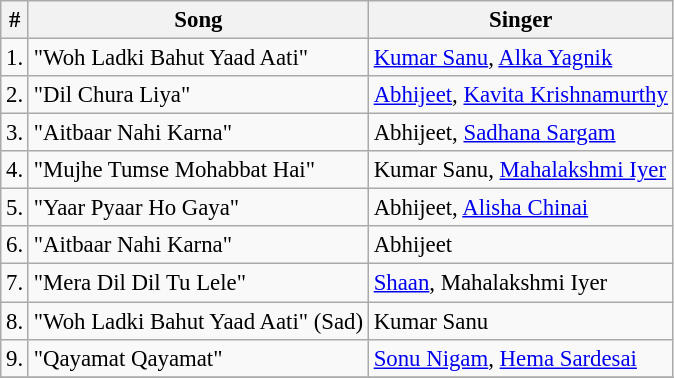<table class="wikitable sortable" style="font-size:95%;">
<tr>
<th>#</th>
<th>Song</th>
<th>Singer</th>
</tr>
<tr>
<td>1.</td>
<td>"Woh Ladki Bahut Yaad Aati"</td>
<td><a href='#'>Kumar Sanu</a>, <a href='#'>Alka Yagnik</a></td>
</tr>
<tr>
<td>2.</td>
<td>"Dil Chura Liya"</td>
<td><a href='#'>Abhijeet</a>, <a href='#'>Kavita Krishnamurthy</a></td>
</tr>
<tr>
<td>3.</td>
<td>"Aitbaar Nahi Karna"</td>
<td>Abhijeet, <a href='#'>Sadhana Sargam</a></td>
</tr>
<tr>
<td>4.</td>
<td>"Mujhe Tumse Mohabbat Hai"</td>
<td>Kumar Sanu, <a href='#'>Mahalakshmi Iyer</a></td>
</tr>
<tr>
<td>5.</td>
<td>"Yaar Pyaar Ho Gaya"</td>
<td>Abhijeet, <a href='#'>Alisha Chinai</a></td>
</tr>
<tr>
<td>6.</td>
<td>"Aitbaar Nahi Karna"</td>
<td>Abhijeet</td>
</tr>
<tr>
<td>7.</td>
<td>"Mera Dil Dil Tu Lele"</td>
<td><a href='#'>Shaan</a>, Mahalakshmi Iyer</td>
</tr>
<tr>
<td>8.</td>
<td>"Woh Ladki Bahut Yaad Aati" (Sad)</td>
<td>Kumar Sanu</td>
</tr>
<tr>
<td>9.</td>
<td>"Qayamat Qayamat"</td>
<td><a href='#'>Sonu Nigam</a>, <a href='#'>Hema Sardesai</a></td>
</tr>
<tr>
</tr>
</table>
